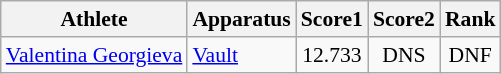<table class=wikitable style=font-size:90%;text-align:center>
<tr>
<th>Athlete</th>
<th>Apparatus</th>
<th>Score1</th>
<th>Score2</th>
<th>Rank</th>
</tr>
<tr align=center>
<td align=left><a href='#'>Valentina Georgieva</a></td>
<td align=left><a href='#'>Vault</a></td>
<td>12.733</td>
<td>DNS</td>
<td>DNF</td>
</tr>
</table>
